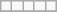<table class="wikitable sortable sortable" style="text-align: center">
<tr>
<td></td>
<td></td>
<td></td>
<td></td>
<td></td>
</tr>
<tr>
</tr>
</table>
